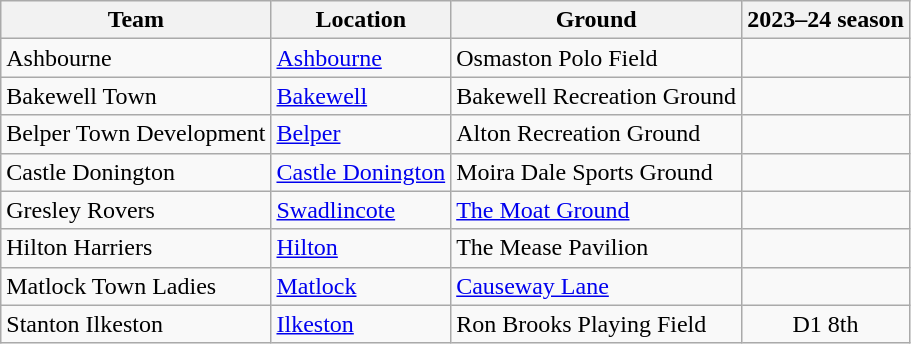<table class="wikitable sortable">
<tr>
<th>Team</th>
<th>Location</th>
<th>Ground</th>
<th data-sort-type="number">2023–24 season</th>
</tr>
<tr>
<td>Ashbourne</td>
<td><a href='#'>Ashbourne</a></td>
<td>Osmaston Polo Field</td>
<td style="text-align:center"></td>
</tr>
<tr>
<td>Bakewell Town</td>
<td><a href='#'>Bakewell</a></td>
<td>Bakewell Recreation Ground</td>
<td style="text-align:center"></td>
</tr>
<tr>
<td>Belper Town Development</td>
<td><a href='#'>Belper</a></td>
<td>Alton Recreation Ground</td>
<td style="text-align:center"></td>
</tr>
<tr>
<td>Castle Donington</td>
<td><a href='#'>Castle Donington</a></td>
<td>Moira Dale Sports Ground</td>
<td style="text-align:center"></td>
</tr>
<tr>
<td>Gresley Rovers</td>
<td><a href='#'>Swadlincote</a></td>
<td><a href='#'>The Moat Ground</a></td>
<td style="text-align:center"></td>
</tr>
<tr>
<td>Hilton Harriers</td>
<td><a href='#'>Hilton</a></td>
<td>The Mease Pavilion</td>
<td style="text-align:center"></td>
</tr>
<tr>
<td>Matlock Town Ladies</td>
<td><a href='#'>Matlock</a></td>
<td><a href='#'>Causeway Lane</a></td>
<td style="text-align:center"></td>
</tr>
<tr>
<td>Stanton Ilkeston</td>
<td><a href='#'>Ilkeston</a></td>
<td>Ron Brooks Playing Field</td>
<td style="text-align:center">D1 8th</td>
</tr>
</table>
